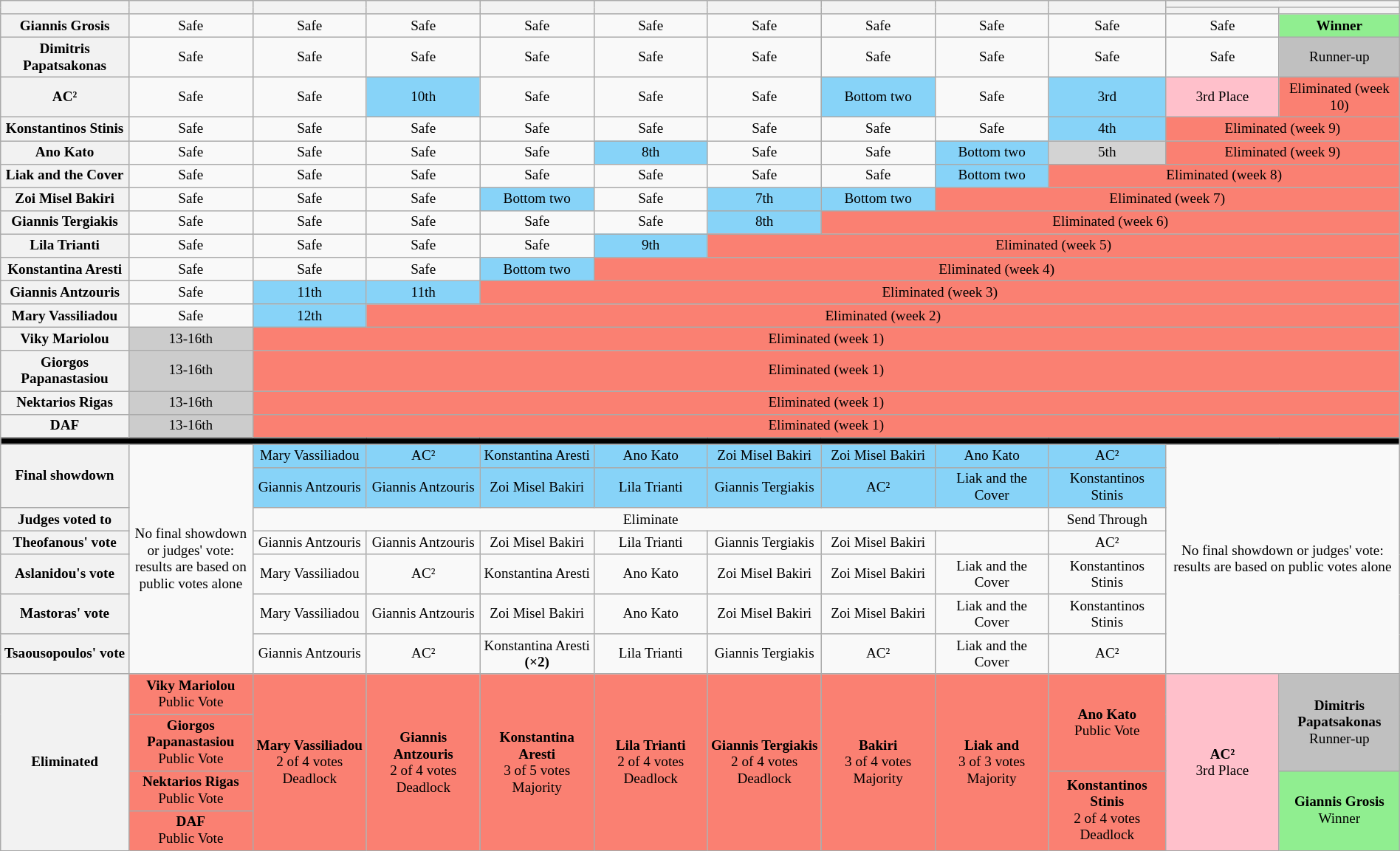<table class="wikitable" style="text-align:center; font-size:80%; width: 100%">
<tr>
<th style="width: 6%;" rowspan="2"></th>
<th style="width: 6%;" rowspan="2"></th>
<th style="width: 6%;" rowspan="2"></th>
<th style="width: 6%;" rowspan="2"></th>
<th style="width: 6%;" rowspan="2"></th>
<th style="width: 6%;" rowspan="2"></th>
<th style="width: 6%;" rowspan="2"></th>
<th style="width: 6%;" rowspan="2"></th>
<th style="width: 6%;" rowspan="2"></th>
<th style="width: 6%;" rowspan="2"></th>
<th style="width: 12%;" colspan="2"></th>
</tr>
<tr>
<th style="width: 6%;"></th>
<th style="width: 6%;"></th>
</tr>
<tr>
<th scope="row">Giannis Grosis</th>
<td>Safe</td>
<td>Safe</td>
<td>Safe</td>
<td>Safe</td>
<td>Safe</td>
<td>Safe</td>
<td>Safe</td>
<td>Safe</td>
<td>Safe</td>
<td>Safe</td>
<td style="background:lightgreen"><strong>Winner</strong></td>
</tr>
<tr>
<th scope="row">Dimitris Papatsakonas</th>
<td>Safe</td>
<td>Safe</td>
<td>Safe</td>
<td>Safe</td>
<td>Safe</td>
<td>Safe</td>
<td>Safe</td>
<td>Safe</td>
<td>Safe</td>
<td>Safe</td>
<td style="background:silver">Runner-up</td>
</tr>
<tr>
<th scope="row">AC²</th>
<td>Safe</td>
<td>Safe</td>
<td style="background:#87D3F8">10th</td>
<td>Safe</td>
<td>Safe</td>
<td>Safe</td>
<td style="background:#87D3F8">Bottom two</td>
<td>Safe</td>
<td style="background:#87D3F8">3rd</td>
<td style="background:pink">3rd Place</td>
<td style="background:salmon;">Eliminated (week 10)</td>
</tr>
<tr>
<th scope="row">Konstantinos Stinis</th>
<td>Safe</td>
<td>Safe</td>
<td>Safe</td>
<td>Safe</td>
<td>Safe</td>
<td>Safe</td>
<td>Safe</td>
<td>Safe</td>
<td style="background:#87D3F8">4th</td>
<td colspan="2" style="background:salmon">Eliminated (week 9)</td>
</tr>
<tr>
<th scope="row">Ano Kato</th>
<td>Safe</td>
<td>Safe</td>
<td>Safe</td>
<td>Safe</td>
<td style="background:#87D3F8">8th</td>
<td>Safe</td>
<td>Safe</td>
<td style="background:#87D3F8">Bottom two</td>
<td style="background:lightgrey">5th</td>
<td colspan="2" style="background:salmon">Eliminated (week 9)</td>
</tr>
<tr>
<th scope="row">Liak and the Cover</th>
<td>Safe</td>
<td>Safe</td>
<td>Safe</td>
<td>Safe</td>
<td>Safe</td>
<td>Safe</td>
<td>Safe</td>
<td style="background:#87D3F8">Bottom two</td>
<td colspan="3" style="background:salmon">Eliminated (week 8)</td>
</tr>
<tr>
<th scope="row">Zoi Misel Bakiri</th>
<td>Safe</td>
<td>Safe</td>
<td>Safe</td>
<td style="background:#87D3F8">Bottom two</td>
<td>Safe</td>
<td style="background:#87D3F8">7th</td>
<td style="background:#87D3F8">Bottom two</td>
<td colspan="4" style="background:salmon">Eliminated (week 7)</td>
</tr>
<tr>
<th scope="row">Giannis Tergiakis</th>
<td>Safe</td>
<td>Safe</td>
<td>Safe</td>
<td>Safe</td>
<td>Safe</td>
<td style="background:#87D3F8">8th</td>
<td colspan="5" style="background:salmon">Eliminated (week 6)</td>
</tr>
<tr>
<th scope="row">Lila Trianti</th>
<td>Safe</td>
<td>Safe</td>
<td>Safe</td>
<td>Safe</td>
<td style="background:#87D3F8">9th</td>
<td colspan="6" style="background:salmon">Eliminated (week 5)</td>
</tr>
<tr>
<th scope="row">Konstantina Aresti</th>
<td>Safe</td>
<td>Safe</td>
<td>Safe</td>
<td style="background:#87D3F8">Bottom two</td>
<td colspan="7" style="background:salmon">Eliminated (week 4)</td>
</tr>
<tr>
<th scope="row">Giannis Antzouris</th>
<td>Safe</td>
<td style="background:#87D3F8">11th</td>
<td style="background:#87D3F8">11th</td>
<td colspan="8" style="background:salmon">Eliminated (week 3)</td>
</tr>
<tr>
<th scope="row">Mary Vassiliadou</th>
<td>Safe</td>
<td style="background:#87D3F8">12th</td>
<td colspan="9" style="background:salmon">Eliminated (week 2)</td>
</tr>
<tr>
<th scope="row">Viky Mariolou</th>
<td style="background:#CCC">13-16th</td>
<td colspan="10" style="background:salmon">Eliminated (week 1)</td>
</tr>
<tr>
<th scope="row">Giorgos Papanastasiou</th>
<td style="background:#CCC">13-16th</td>
<td colspan="10" style="background:salmon">Eliminated (week 1)</td>
</tr>
<tr>
<th scope="row">Nektarios Rigas</th>
<td style="background:#CCC">13-16th</td>
<td colspan="10" style="background:salmon">Eliminated (week 1)</td>
</tr>
<tr>
<th scope="row">DAF</th>
<td style="background:#CCC">13-16th</td>
<td colspan="10" style="background:salmon">Eliminated (week 1)</td>
</tr>
<tr>
<td colspan="12" style="background:#000"></td>
</tr>
<tr>
<th rowspan=2 scope="row">Final showdown</th>
<td rowspan="7" colspan="1">No final showdown or judges' vote: results are based on public votes alone</td>
<td style="background:#87D3F8">Mary Vassiliadou</td>
<td style="background:#87D3F8">AC²</td>
<td style="background:#87D3F8">Konstantina Aresti</td>
<td style="background:#87D3F8">Ano Kato</td>
<td style="background:#87D3F8">Zoi Misel Bakiri</td>
<td style="background:#87D3F8">Zoi Misel Bakiri</td>
<td style="background:#87D3F8">Ano Kato</td>
<td style="background:#87D3F8">AC²</td>
<td rowspan="7" colspan="2">No final showdown or judges' vote: results are based on public votes alone</td>
</tr>
<tr>
<td style="background:#87D3F8">Giannis Antzouris</td>
<td style="background:#87D3F8">Giannis Antzouris</td>
<td style="background:#87D3F8">Zoi Misel Bakiri</td>
<td style="background:#87D3F8">Lila Trianti</td>
<td style="background:#87D3F8">Giannis Tergiakis</td>
<td style="background:#87D3F8">AC²</td>
<td style="background:#87D3F8">Liak and the Cover</td>
<td style="background:#87D3F8">Konstantinos Stinis</td>
</tr>
<tr>
<th scope="row">Judges voted to</th>
<td colspan="7">Eliminate</td>
<td>Send Through</td>
</tr>
<tr>
<th scope="row">Theofanous' vote</th>
<td>Giannis Antzouris</td>
<td>Giannis Antzouris</td>
<td>Zoi Misel Bakiri</td>
<td>Lila Trianti</td>
<td>Giannis Tergiakis</td>
<td>Zoi Misel Bakiri</td>
<td></td>
<td>AC²</td>
</tr>
<tr>
<th scope="row">Aslanidou's vote</th>
<td>Mary Vassiliadou</td>
<td>AC²</td>
<td>Konstantina Aresti</td>
<td>Ano Kato</td>
<td>Zoi Misel Bakiri</td>
<td>Zoi Misel Bakiri</td>
<td>Liak and the Cover</td>
<td>Konstantinos Stinis</td>
</tr>
<tr>
<th scope="row">Mastoras' vote</th>
<td>Mary Vassiliadou</td>
<td>Giannis Antzouris</td>
<td>Zoi Misel Bakiri</td>
<td>Ano Kato</td>
<td>Zoi Misel Bakiri</td>
<td>Zoi Misel Bakiri</td>
<td>Liak and the Cover</td>
<td>Konstantinos Stinis</td>
</tr>
<tr>
<th scope="row">Tsaousopoulos' vote</th>
<td>Giannis Antzouris</td>
<td>AC²</td>
<td>Konstantina Aresti <strong>(×2)</strong></td>
<td>Lila Trianti</td>
<td>Giannis Tergiakis</td>
<td>AC²</td>
<td>Liak and the Cover</td>
<td>AC²</td>
</tr>
<tr>
<th rowspan="4" scope="row">Eliminated</th>
<td style="background:#FA8072"><strong>Viky Mariolou</strong><br>Public Vote</td>
<td style="background:#FA8072" rowspan=4><strong>Mary Vassiliadou</strong><br> 2 of 4 votes Deadlock</td>
<td style="background:#FA8072" rowspan=4><strong>Giannis Antzouris</strong><br> 2 of 4 votes Deadlock</td>
<td style="background:#FA8072" rowspan=4><strong>Konstantina Aresti</strong><br> 3 of 5 votes Majority</td>
<td style="background:#FA8072" rowspan=4><strong>Lila Trianti</strong><br> 2 of 4 votes Deadlock</td>
<td style="background:#FA8072" rowspan=4><strong>Giannis Tergiakis</strong><br> 2 of 4 votes Deadlock</td>
<td style="background:#FA8072" rowspan=4><strong> Bakiri</strong><br> 3 of 4 votes Majority</td>
<td style="background:#FA8072" rowspan=4><strong>Liak and </strong><br> 3 of 3 votes Majority</td>
<td style="background:#FA8072" rowspan=2><strong>Ano Kato</strong><br> Public Vote</td>
<td style="background:pink" rowspan=4><strong>AC²</strong><br>3rd Place</td>
<td style="background:silver" rowspan=2><strong>Dimitris Papatsakonas</strong><br>Runner-up</td>
</tr>
<tr>
<td style="background:#FA8072"><strong>Giorgos Papanastasiou</strong><br> Public Vote</td>
</tr>
<tr>
<td style="background:#FA8072"><strong>Nektarios Rigas</strong><br> Public Vote</td>
<td style="background:#FA8072" rowspan=2><strong>Konstantinos Stinis</strong><br> 2 of 4 votes Deadlock</td>
<td style="background:lightgreen" rowspan=2><strong>Giannis Grosis</strong><br>Winner</td>
</tr>
<tr>
<td style="background:#FA8072"><strong>DAF</strong><br> Public Vote</td>
</tr>
</table>
